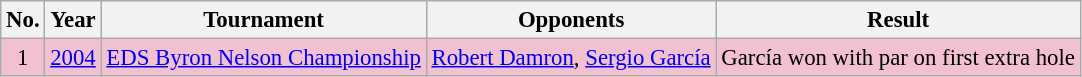<table class="wikitable" style="font-size:95%;">
<tr>
<th>No.</th>
<th>Year</th>
<th>Tournament</th>
<th>Opponents</th>
<th>Result</th>
</tr>
<tr style="background:#F2C1D1;">
<td align=center>1</td>
<td><a href='#'>2004</a></td>
<td><a href='#'>EDS Byron Nelson Championship</a></td>
<td> <a href='#'>Robert Damron</a>,  <a href='#'>Sergio García</a></td>
<td>García won with par on first extra hole</td>
</tr>
</table>
